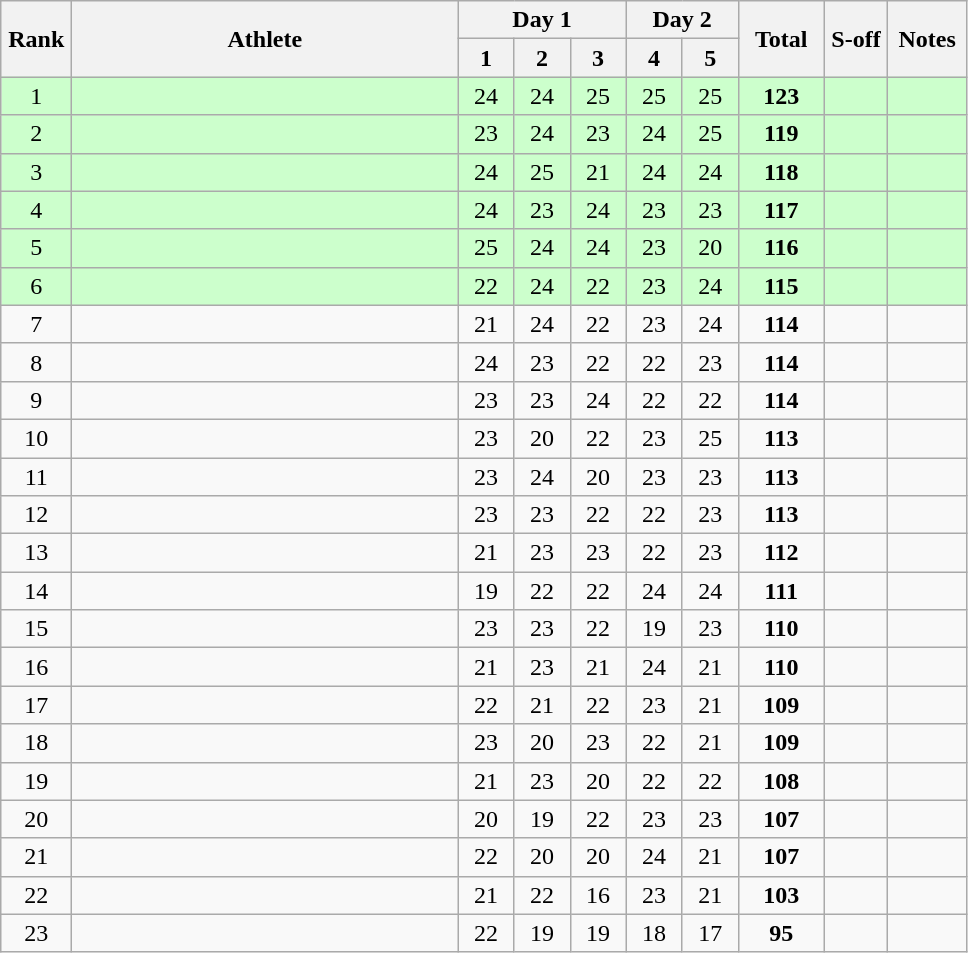<table class="wikitable" style="text-align:center">
<tr>
<th rowspan=2 width=40>Rank</th>
<th rowspan=2 width=250>Athlete</th>
<th colspan=3>Day 1</th>
<th colspan=2>Day 2</th>
<th rowspan=2 width=50>Total</th>
<th rowspan=2 width=35>S-off</th>
<th rowspan=2 width=45>Notes</th>
</tr>
<tr>
<th width=30>1</th>
<th width=30>2</th>
<th width=30>3</th>
<th width=30>4</th>
<th width=30>5</th>
</tr>
<tr bgcolor=ccffcc>
<td>1</td>
<td align=left></td>
<td>24</td>
<td>24</td>
<td>25</td>
<td>25</td>
<td>25</td>
<td><strong>123</strong></td>
<td></td>
<td></td>
</tr>
<tr bgcolor=ccffcc>
<td>2</td>
<td align=left></td>
<td>23</td>
<td>24</td>
<td>23</td>
<td>24</td>
<td>25</td>
<td><strong>119</strong></td>
<td></td>
<td></td>
</tr>
<tr bgcolor=ccffcc>
<td>3</td>
<td align=left></td>
<td>24</td>
<td>25</td>
<td>21</td>
<td>24</td>
<td>24</td>
<td><strong>118</strong></td>
<td></td>
<td></td>
</tr>
<tr bgcolor=ccffcc>
<td>4</td>
<td align=left></td>
<td>24</td>
<td>23</td>
<td>24</td>
<td>23</td>
<td>23</td>
<td><strong>117</strong></td>
<td></td>
<td></td>
</tr>
<tr bgcolor=ccffcc>
<td>5</td>
<td align=left></td>
<td>25</td>
<td>24</td>
<td>24</td>
<td>23</td>
<td>20</td>
<td><strong>116</strong></td>
<td></td>
<td></td>
</tr>
<tr bgcolor=ccffcc>
<td>6</td>
<td align=left></td>
<td>22</td>
<td>24</td>
<td>22</td>
<td>23</td>
<td>24</td>
<td><strong>115</strong></td>
<td></td>
<td></td>
</tr>
<tr>
<td>7</td>
<td align=left></td>
<td>21</td>
<td>24</td>
<td>22</td>
<td>23</td>
<td>24</td>
<td><strong>114</strong></td>
<td></td>
<td></td>
</tr>
<tr>
<td>8</td>
<td align=left></td>
<td>24</td>
<td>23</td>
<td>22</td>
<td>22</td>
<td>23</td>
<td><strong>114</strong></td>
<td></td>
<td></td>
</tr>
<tr>
<td>9</td>
<td align=left></td>
<td>23</td>
<td>23</td>
<td>24</td>
<td>22</td>
<td>22</td>
<td><strong>114</strong></td>
<td></td>
<td></td>
</tr>
<tr>
<td>10</td>
<td align=left></td>
<td>23</td>
<td>20</td>
<td>22</td>
<td>23</td>
<td>25</td>
<td><strong>113</strong></td>
<td></td>
<td></td>
</tr>
<tr>
<td>11</td>
<td align=left></td>
<td>23</td>
<td>24</td>
<td>20</td>
<td>23</td>
<td>23</td>
<td><strong>113</strong></td>
<td></td>
<td></td>
</tr>
<tr>
<td>12</td>
<td align=left></td>
<td>23</td>
<td>23</td>
<td>22</td>
<td>22</td>
<td>23</td>
<td><strong>113</strong></td>
<td></td>
<td></td>
</tr>
<tr>
<td>13</td>
<td align=left></td>
<td>21</td>
<td>23</td>
<td>23</td>
<td>22</td>
<td>23</td>
<td><strong>112</strong></td>
<td></td>
<td></td>
</tr>
<tr>
<td>14</td>
<td align=left></td>
<td>19</td>
<td>22</td>
<td>22</td>
<td>24</td>
<td>24</td>
<td><strong>111</strong></td>
<td></td>
<td></td>
</tr>
<tr>
<td>15</td>
<td align=left></td>
<td>23</td>
<td>23</td>
<td>22</td>
<td>19</td>
<td>23</td>
<td><strong>110</strong></td>
<td></td>
<td></td>
</tr>
<tr>
<td>16</td>
<td align=left></td>
<td>21</td>
<td>23</td>
<td>21</td>
<td>24</td>
<td>21</td>
<td><strong>110</strong></td>
<td></td>
<td></td>
</tr>
<tr>
<td>17</td>
<td align=left></td>
<td>22</td>
<td>21</td>
<td>22</td>
<td>23</td>
<td>21</td>
<td><strong>109</strong></td>
<td></td>
<td></td>
</tr>
<tr>
<td>18</td>
<td align=left></td>
<td>23</td>
<td>20</td>
<td>23</td>
<td>22</td>
<td>21</td>
<td><strong>109</strong></td>
<td></td>
<td></td>
</tr>
<tr>
<td>19</td>
<td align=left></td>
<td>21</td>
<td>23</td>
<td>20</td>
<td>22</td>
<td>22</td>
<td><strong>108</strong></td>
<td></td>
<td></td>
</tr>
<tr>
<td>20</td>
<td align=left></td>
<td>20</td>
<td>19</td>
<td>22</td>
<td>23</td>
<td>23</td>
<td><strong>107</strong></td>
<td></td>
<td></td>
</tr>
<tr>
<td>21</td>
<td align=left></td>
<td>22</td>
<td>20</td>
<td>20</td>
<td>24</td>
<td>21</td>
<td><strong>107</strong></td>
<td></td>
<td></td>
</tr>
<tr>
<td>22</td>
<td align=left></td>
<td>21</td>
<td>22</td>
<td>16</td>
<td>23</td>
<td>21</td>
<td><strong>103</strong></td>
<td></td>
<td></td>
</tr>
<tr>
<td>23</td>
<td align=left></td>
<td>22</td>
<td>19</td>
<td>19</td>
<td>18</td>
<td>17</td>
<td><strong>95</strong></td>
<td></td>
<td></td>
</tr>
</table>
